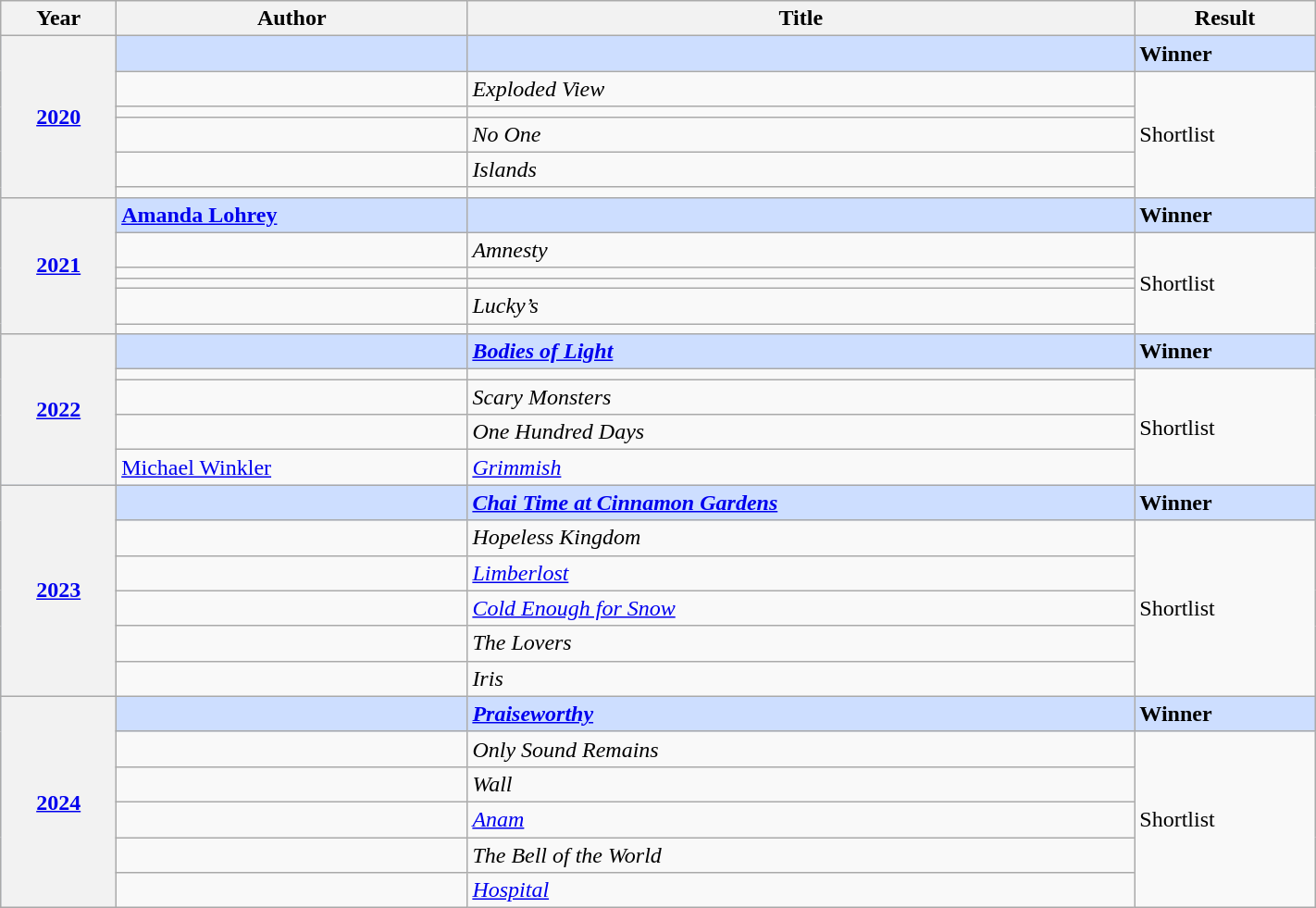<table class="wikitable sortable mw-collapsible" width="75%">
<tr>
<th>Year</th>
<th>Author</th>
<th>Title</th>
<th>Result</th>
</tr>
<tr style="background:#cddeff">
<th rowspan="6"><a href='#'>2020</a></th>
<td><strong></strong></td>
<td><strong><em></em></strong></td>
<td><strong>Winner</strong></td>
</tr>
<tr>
<td></td>
<td><em>Exploded View</em></td>
<td rowspan="5">Shortlist</td>
</tr>
<tr>
<td></td>
<td><em></em></td>
</tr>
<tr>
<td></td>
<td><em>No One</em></td>
</tr>
<tr>
<td></td>
<td><em>Islands</em></td>
</tr>
<tr>
<td></td>
<td><em></em></td>
</tr>
<tr style="background:#cddeff">
<th rowspan="6"><a href='#'>2021</a></th>
<td><strong><a href='#'>Amanda Lohrey</a></strong></td>
<td><strong><em></em></strong></td>
<td><strong>Winner</strong></td>
</tr>
<tr>
<td></td>
<td><em>Amnesty</em></td>
<td rowspan="5">Shortlist</td>
</tr>
<tr>
<td></td>
<td><em></em></td>
</tr>
<tr>
<td></td>
<td><em></em></td>
</tr>
<tr>
<td></td>
<td><em>Lucky’s</em></td>
</tr>
<tr>
<td></td>
<td><em></em></td>
</tr>
<tr style="background:#cddeff">
<th rowspan="5"><a href='#'>2022</a></th>
<td><strong></strong></td>
<td><strong><em><a href='#'>Bodies of Light</a></em></strong></td>
<td><strong>Winner</strong></td>
</tr>
<tr>
<td></td>
<td><em></em></td>
<td rowspan="4">Shortlist</td>
</tr>
<tr>
<td></td>
<td><em>Scary Monsters</em></td>
</tr>
<tr>
<td></td>
<td><em>One Hundred Days</em></td>
</tr>
<tr>
<td><a href='#'>Michael Winkler</a></td>
<td><em><a href='#'>Grimmish</a></em></td>
</tr>
<tr style="background:#cddeff">
<th rowspan="6"><a href='#'>2023</a></th>
<td><strong></strong></td>
<td><strong><em><a href='#'>Chai Time at Cinnamon Gardens</a></em></strong></td>
<td><strong>Winner</strong></td>
</tr>
<tr>
<td></td>
<td><em>Hopeless Kingdom</em></td>
<td rowspan="5">Shortlist</td>
</tr>
<tr>
<td></td>
<td><em><a href='#'>Limberlost</a></em></td>
</tr>
<tr>
<td></td>
<td><em><a href='#'>Cold Enough for Snow</a></em></td>
</tr>
<tr>
<td></td>
<td><em>The Lovers</em></td>
</tr>
<tr>
<td></td>
<td><em>Iris</em></td>
</tr>
<tr style="background:#cddeff">
<th rowspan="6"><a href='#'>2024</a></th>
<td><strong></strong></td>
<td><em><a href='#'><strong>Praiseworthy</strong></a></em></td>
<td><strong>Winner</strong></td>
</tr>
<tr>
<td></td>
<td><em>Only Sound Remains</em></td>
<td rowspan="5">Shortlist</td>
</tr>
<tr>
<td></td>
<td><em>Wall</em></td>
</tr>
<tr>
<td></td>
<td><em><a href='#'>Anam</a></em></td>
</tr>
<tr>
<td></td>
<td><em>The Bell of the World</em></td>
</tr>
<tr>
<td></td>
<td><em><a href='#'>Hospital</a></em></td>
</tr>
</table>
